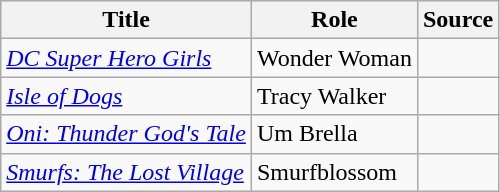<table class="wikitable">
<tr>
<th>Title</th>
<th>Role</th>
<th>Source</th>
</tr>
<tr>
<td><em><a href='#'>DC Super Hero Girls</a></em></td>
<td>Wonder Woman</td>
<td></td>
</tr>
<tr>
<td><em><a href='#'>Isle of Dogs</a></em></td>
<td>Tracy Walker</td>
<td></td>
</tr>
<tr>
<td><em><a href='#'>Oni: Thunder God's Tale</a></em></td>
<td>Um Brella</td>
<td></td>
</tr>
<tr>
<td><em><a href='#'>Smurfs: The Lost Village</a></em></td>
<td>Smurfblossom</td>
<td></td>
</tr>
</table>
